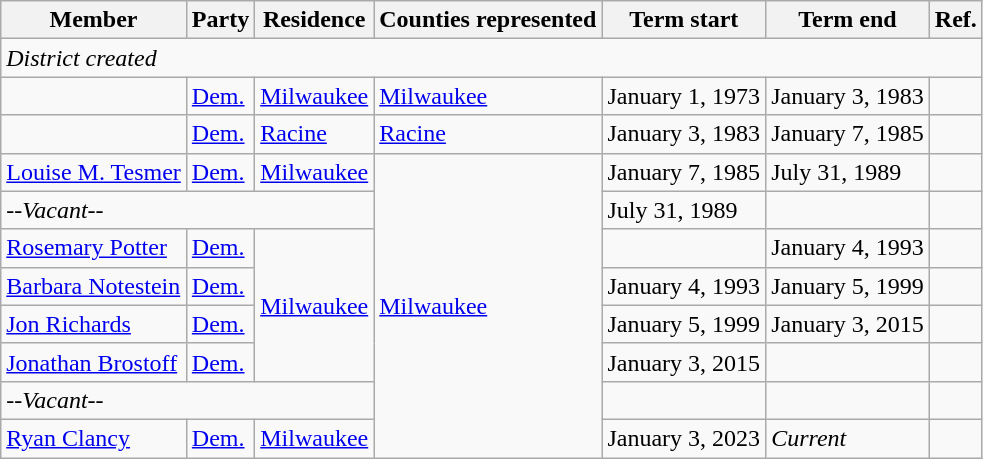<table class="wikitable">
<tr>
<th>Member</th>
<th>Party</th>
<th>Residence</th>
<th>Counties represented</th>
<th>Term start</th>
<th>Term end</th>
<th>Ref.</th>
</tr>
<tr>
<td colspan="7"><em>District created</em></td>
</tr>
<tr>
<td></td>
<td><a href='#'>Dem.</a></td>
<td><a href='#'>Milwaukee</a></td>
<td><a href='#'>Milwaukee</a></td>
<td>January 1, 1973</td>
<td>January 3, 1983</td>
<td></td>
</tr>
<tr>
<td></td>
<td><a href='#'>Dem.</a></td>
<td><a href='#'>Racine</a></td>
<td><a href='#'>Racine</a></td>
<td>January 3, 1983</td>
<td>January 7, 1985</td>
<td></td>
</tr>
<tr>
<td><a href='#'>Louise M. Tesmer</a></td>
<td><a href='#'>Dem.</a></td>
<td><a href='#'>Milwaukee</a></td>
<td rowspan="8"><a href='#'>Milwaukee</a></td>
<td>January 7, 1985</td>
<td>July 31, 1989</td>
<td></td>
</tr>
<tr>
<td colspan="3"><em>--Vacant--</em></td>
<td>July 31, 1989</td>
<td></td>
<td></td>
</tr>
<tr>
<td><a href='#'>Rosemary Potter</a></td>
<td><a href='#'>Dem.</a></td>
<td rowspan="4"><a href='#'>Milwaukee</a></td>
<td></td>
<td>January 4, 1993</td>
<td></td>
</tr>
<tr>
<td><a href='#'>Barbara Notestein</a></td>
<td><a href='#'>Dem.</a></td>
<td>January 4, 1993</td>
<td>January 5, 1999</td>
<td></td>
</tr>
<tr>
<td><a href='#'>Jon Richards</a></td>
<td><a href='#'>Dem.</a></td>
<td>January 5, 1999</td>
<td>January 3, 2015</td>
<td></td>
</tr>
<tr>
<td><a href='#'>Jonathan Brostoff</a></td>
<td><a href='#'>Dem.</a></td>
<td>January 3, 2015</td>
<td></td>
<td></td>
</tr>
<tr>
<td colspan="3"><em>--Vacant--</em></td>
<td></td>
<td></td>
<td></td>
</tr>
<tr>
<td><a href='#'>Ryan Clancy</a></td>
<td><a href='#'>Dem.</a></td>
<td><a href='#'>Milwaukee</a></td>
<td>January 3, 2023</td>
<td><em>Current</em></td>
<td></td>
</tr>
</table>
